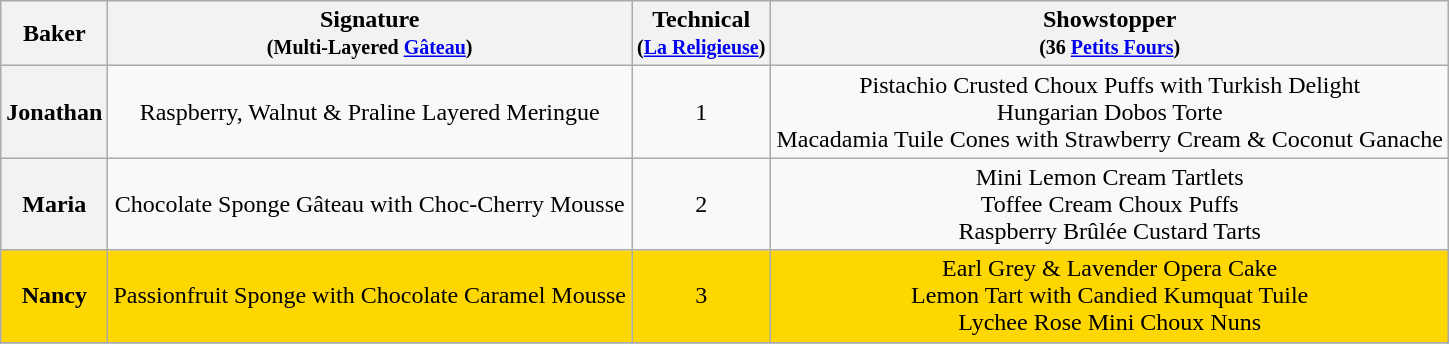<table class="wikitable sortable" style="text-align:center">
<tr>
<th>Baker</th>
<th class="unsortable">Signature<br><small>(Multi-Layered <a href='#'>Gâteau</a>)</small></th>
<th>Technical<br><small>(<a href='#'>La Religieuse</a>)</small></th>
<th class="unsortable">Showstopper<br><small>(36 <a href='#'>Petits Fours</a>)</small></th>
</tr>
<tr>
<th>Jonathan</th>
<td>Raspberry, Walnut & Praline Layered Meringue</td>
<td>1</td>
<td>Pistachio Crusted Choux Puffs with Turkish Delight<br>Hungarian Dobos Torte<br>Macadamia Tuile Cones with Strawberry Cream & Coconut Ganache</td>
</tr>
<tr>
<th>Maria</th>
<td>Chocolate Sponge Gâteau with Choc-Cherry Mousse</td>
<td>2</td>
<td>Mini Lemon Cream Tartlets<br>Toffee Cream Choux Puffs<br>Raspberry Brûlée Custard Tarts</td>
</tr>
<tr style="background:Gold;">
<th style="background:Gold;">Nancy</th>
<td>Passionfruit Sponge with Chocolate Caramel Mousse</td>
<td>3</td>
<td>Earl Grey & Lavender Opera Cake<br>Lemon Tart with Candied Kumquat Tuile<br>Lychee Rose Mini Choux Nuns</td>
</tr>
<tr>
</tr>
</table>
